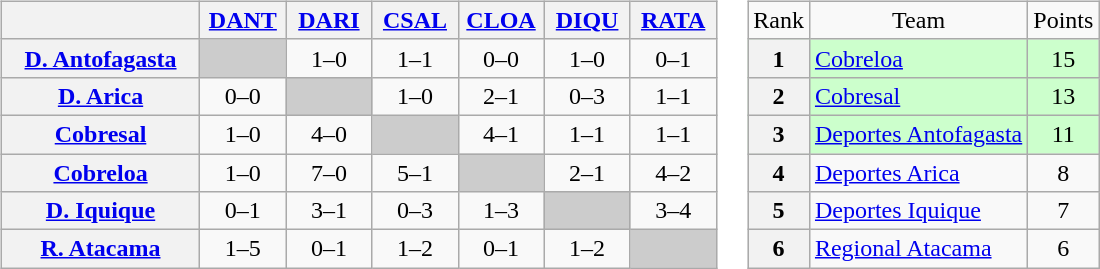<table>
<tr>
<td><br><table class="wikitable" style="text-align:center">
<tr>
<th width="125"> </th>
<th width="50"><a href='#'>DANT</a></th>
<th width="50"><a href='#'>DARI</a></th>
<th width="50"><a href='#'>CSAL</a></th>
<th width="50"><a href='#'>CLOA</a></th>
<th width="50"><a href='#'>DIQU</a></th>
<th width="50"><a href='#'>RATA</a></th>
</tr>
<tr>
<th><a href='#'>D. Antofagasta</a></th>
<td bgcolor="#CCCCCC"></td>
<td>1–0</td>
<td>1–1</td>
<td>0–0</td>
<td>1–0</td>
<td>0–1</td>
</tr>
<tr>
<th><a href='#'>D. Arica</a></th>
<td>0–0</td>
<td bgcolor="#CCCCCC"></td>
<td>1–0</td>
<td>2–1</td>
<td>0–3</td>
<td>1–1</td>
</tr>
<tr>
<th><a href='#'>Cobresal</a></th>
<td>1–0</td>
<td>4–0</td>
<td bgcolor="#CCCCCC"></td>
<td>4–1</td>
<td>1–1</td>
<td>1–1</td>
</tr>
<tr>
<th><a href='#'>Cobreloa</a></th>
<td>1–0</td>
<td>7–0</td>
<td>5–1</td>
<td bgcolor="#CCCCCC"></td>
<td>2–1</td>
<td>4–2</td>
</tr>
<tr>
<th><a href='#'>D. Iquique</a></th>
<td>0–1</td>
<td>3–1</td>
<td>0–3</td>
<td>1–3</td>
<td bgcolor="#CCCCCC"></td>
<td>3–4</td>
</tr>
<tr>
<th><a href='#'>R. Atacama</a></th>
<td>1–5</td>
<td>0–1</td>
<td>1–2</td>
<td>0–1</td>
<td>1–2</td>
<td bgcolor="#CCCCCC"></td>
</tr>
</table>
</td>
<td><br><table class="wikitable" style="text-align: center;">
<tr>
<td>Rank</td>
<td>Team</td>
<td>Points</td>
</tr>
<tr bgcolor="#ccffcc">
<th>1</th>
<td style="text-align: left;"><a href='#'>Cobreloa</a></td>
<td>15</td>
</tr>
<tr bgcolor=#ccffcc>
<th>2</th>
<td style="text-align: left;"><a href='#'>Cobresal</a></td>
<td>13</td>
</tr>
<tr bgcolor=#ccffcc>
<th>3</th>
<td style="text-align: left;"><a href='#'>Deportes Antofagasta</a></td>
<td>11</td>
</tr>
<tr>
<th>4</th>
<td style="text-align: left;"><a href='#'>Deportes Arica</a></td>
<td>8</td>
</tr>
<tr>
<th>5</th>
<td style="text-align: left;"><a href='#'>Deportes Iquique</a></td>
<td>7</td>
</tr>
<tr>
<th>6</th>
<td style="text-align: left;"><a href='#'>Regional Atacama</a></td>
<td>6</td>
</tr>
</table>
</td>
</tr>
</table>
